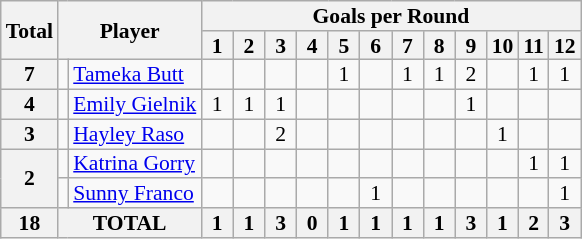<table class="wikitable" style="text-align:center; line-height: 90%; font-size:90%;">
<tr>
<th rowspan="2">Total</th>
<th rowspan="2" colspan="2">Player</th>
<th colspan="12">Goals per Round</th>
</tr>
<tr>
<th> 1 </th>
<th> 2 </th>
<th> 3 </th>
<th> 4 </th>
<th> 5 </th>
<th> 6 </th>
<th> 7 </th>
<th> 8 </th>
<th> 9 </th>
<th>10</th>
<th>11</th>
<th>12</th>
</tr>
<tr>
<th rowspan="1">7</th>
<td></td>
<td style="text-align:left;"><a href='#'>Tameka Butt</a></td>
<td></td>
<td></td>
<td></td>
<td></td>
<td>1</td>
<td></td>
<td>1</td>
<td>1</td>
<td>2</td>
<td></td>
<td>1</td>
<td>1</td>
</tr>
<tr>
<th rowspan="1">4</th>
<td></td>
<td style="text-align:left;"><a href='#'>Emily Gielnik</a></td>
<td>1</td>
<td>1</td>
<td>1</td>
<td></td>
<td></td>
<td></td>
<td></td>
<td></td>
<td>1</td>
<td></td>
<td></td>
<td></td>
</tr>
<tr>
<th rowspan="1">3</th>
<td></td>
<td style="text-align:left;"><a href='#'>Hayley Raso</a></td>
<td></td>
<td></td>
<td>2</td>
<td></td>
<td></td>
<td></td>
<td></td>
<td></td>
<td></td>
<td>1</td>
<td></td>
<td></td>
</tr>
<tr>
<th rowspan="2">2</th>
<td></td>
<td style="text-align:left;"><a href='#'>Katrina Gorry</a></td>
<td></td>
<td></td>
<td></td>
<td></td>
<td></td>
<td></td>
<td></td>
<td></td>
<td></td>
<td></td>
<td>1</td>
<td>1</td>
</tr>
<tr>
<td></td>
<td style="text-align:left;"><a href='#'>Sunny Franco</a></td>
<td></td>
<td></td>
<td></td>
<td></td>
<td></td>
<td>1</td>
<td></td>
<td></td>
<td></td>
<td></td>
<td></td>
<td>1</td>
</tr>
<tr>
<th rowspan="1">18</th>
<th colspan="2">TOTAL</th>
<th style="text-align:center;">1</th>
<th>1</th>
<th>3</th>
<th>0</th>
<th>1</th>
<th>1</th>
<th>1</th>
<th>1</th>
<th>3</th>
<th>1</th>
<th>2</th>
<th>3</th>
</tr>
</table>
